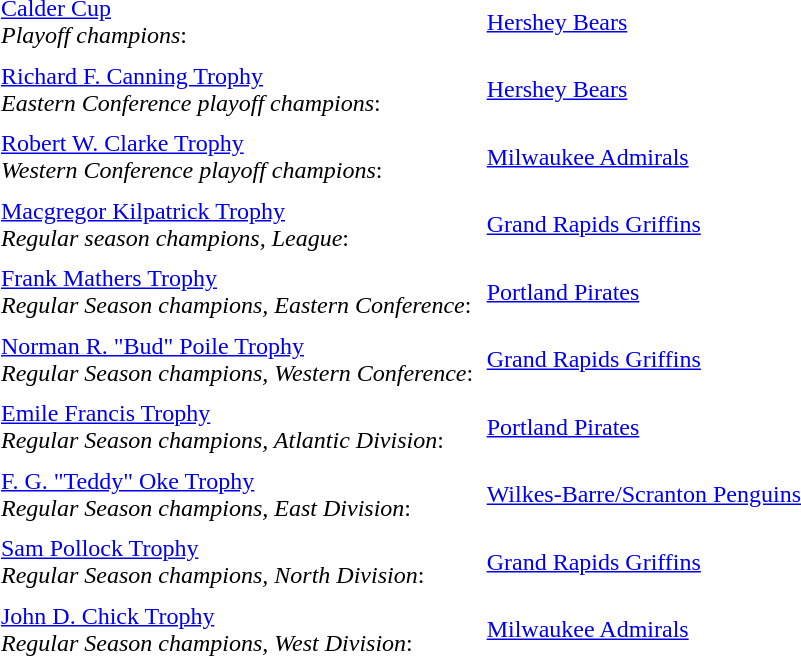<table cellpadding="3" cellspacing="3">
<tr>
<td><a href='#'>Calder Cup</a><br><em>Playoff champions</em>:</td>
<td><a href='#'>Hershey Bears</a></td>
</tr>
<tr>
<td><a href='#'>Richard F. Canning Trophy</a><br><em>Eastern Conference playoff champions</em>:</td>
<td><a href='#'>Hershey Bears</a></td>
</tr>
<tr>
<td><a href='#'>Robert W. Clarke Trophy</a><br><em>Western Conference playoff champions</em>:</td>
<td><a href='#'>Milwaukee Admirals</a></td>
</tr>
<tr>
<td><a href='#'>Macgregor Kilpatrick Trophy</a><br><em>Regular season champions, League</em>:</td>
<td><a href='#'>Grand Rapids Griffins</a></td>
</tr>
<tr>
<td><a href='#'>Frank Mathers Trophy</a><br><em>Regular Season champions, Eastern Conference</em>:</td>
<td><a href='#'>Portland Pirates</a></td>
</tr>
<tr>
<td><a href='#'>Norman R. "Bud" Poile Trophy</a><br><em>Regular Season champions, Western Conference</em>:</td>
<td><a href='#'>Grand Rapids Griffins</a></td>
</tr>
<tr>
<td><a href='#'>Emile Francis Trophy</a><br><em>Regular Season champions, Atlantic Division</em>:</td>
<td><a href='#'>Portland Pirates</a></td>
</tr>
<tr>
<td><a href='#'>F. G. "Teddy" Oke Trophy</a><br><em>Regular Season champions, East Division</em>:</td>
<td><a href='#'>Wilkes-Barre/Scranton Penguins</a></td>
</tr>
<tr>
<td><a href='#'>Sam Pollock Trophy</a><br><em>Regular Season champions, North Division</em>:</td>
<td><a href='#'>Grand Rapids Griffins</a></td>
</tr>
<tr>
<td><a href='#'>John D. Chick Trophy</a><br><em>Regular Season champions, West Division</em>:</td>
<td><a href='#'>Milwaukee Admirals</a></td>
</tr>
</table>
